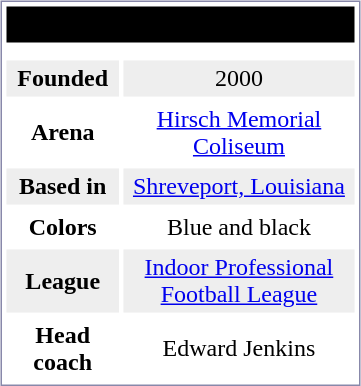<table style="margin:5px; border:1px solid #8888AA;" align=right cellpadding=3 cellspacing=3 width=240>
<tr align="center" bgcolor= "#000000">
<td colspan=2><span><strong>Shreveport-Bossier Bombers</strong></span></td>
</tr>
<tr align="center">
<td colspan=2></td>
</tr>
<tr align="center" bgcolor="#eeeeee">
<td><strong>Founded</strong></td>
<td>2000</td>
</tr>
<tr align="center">
<td><strong>Arena</strong></td>
<td><a href='#'>Hirsch Memorial Coliseum</a></td>
</tr>
<tr align="center" bgcolor="#eeeeee">
<td><strong>Based in</strong></td>
<td><a href='#'>Shreveport, Louisiana</a></td>
</tr>
<tr align="center">
<td><strong>Colors</strong></td>
<td>Blue and black</td>
</tr>
<tr align="center" bgcolor="#eeeeee">
<td><strong>League</strong></td>
<td><a href='#'>Indoor Professional Football League</a></td>
</tr>
<tr align="center">
<td><strong>Head coach</strong></td>
<td>Edward Jenkins</td>
</tr>
</table>
